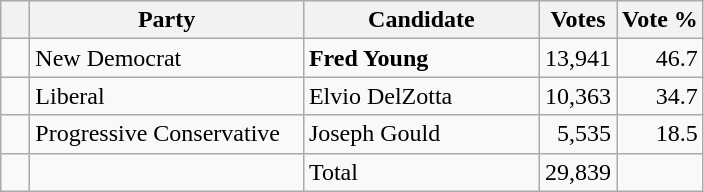<table class="wikitable">
<tr>
<th></th>
<th scope="col" width="175">Party</th>
<th scope="col" width="150">Candidate</th>
<th>Votes</th>
<th>Vote %</th>
</tr>
<tr>
<td>   </td>
<td>New Democrat</td>
<td><strong>Fred Young</strong></td>
<td align=right>13,941</td>
<td align=right>46.7</td>
</tr>
<tr>
<td>   </td>
<td>Liberal</td>
<td>Elvio DelZotta</td>
<td align=right>10,363</td>
<td align=right>34.7</td>
</tr>
<tr |>
<td>   </td>
<td>Progressive Conservative</td>
<td>Joseph Gould</td>
<td align=right>5,535</td>
<td align=right>18.5</td>
</tr>
<tr>
<td></td>
<td></td>
<td>Total</td>
<td align=right>29,839</td>
<td></td>
</tr>
</table>
